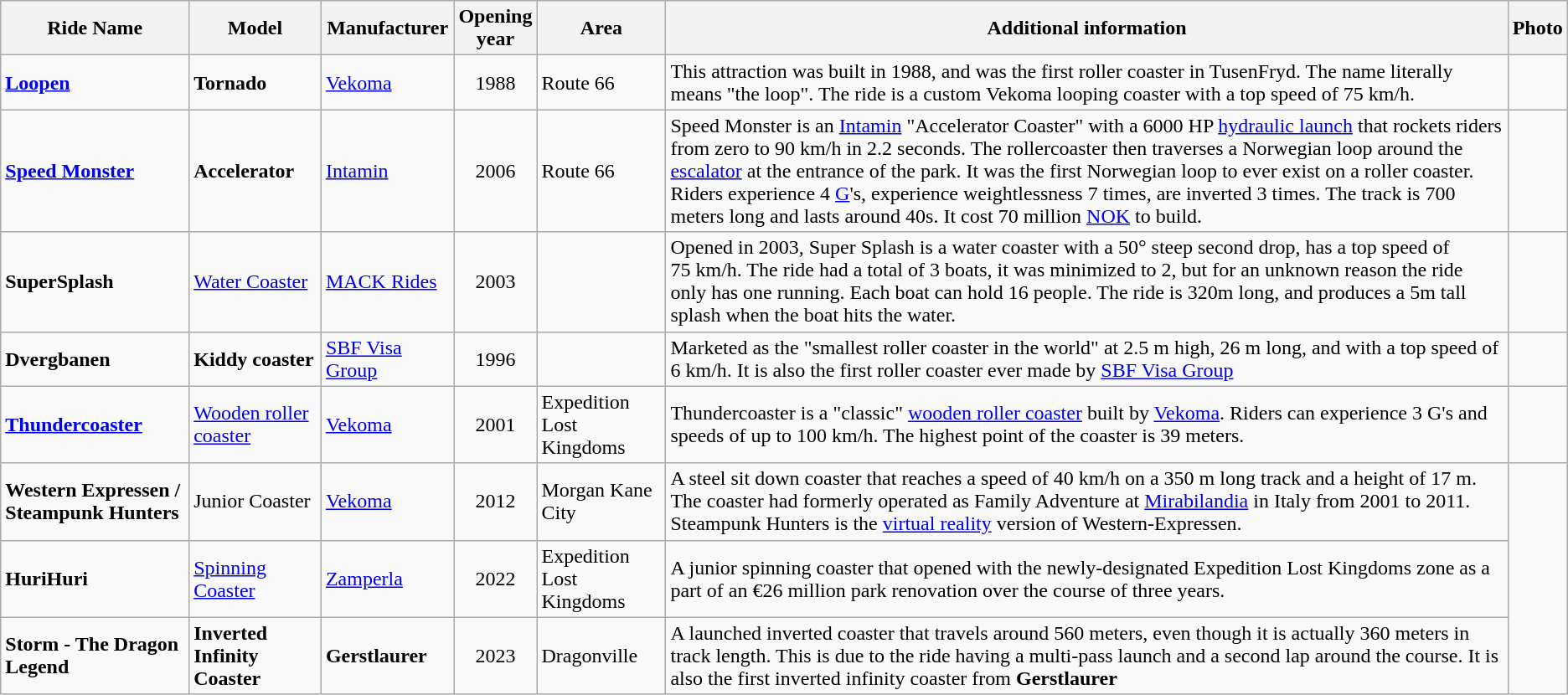<table class="wikitable">
<tr>
<th>Ride Name</th>
<th>Model</th>
<th>Manufacturer</th>
<th>Opening<br>year</th>
<th>Area</th>
<th>Additional information</th>
<th>Photo</th>
</tr>
<tr>
<td><strong><a href='#'>Loopen</a></strong></td>
<td><strong>Tornado</strong></td>
<td><a href='#'>Vekoma</a></td>
<td align="center">1988</td>
<td>Route 66</td>
<td>This attraction was built in 1988, and was the first roller coaster in TusenFryd. The name literally means "the loop". The ride is a custom Vekoma looping coaster with a top speed of 75 km/h.</td>
<td></td>
</tr>
<tr>
<td><strong><a href='#'>Speed Monster</a></strong></td>
<td><strong>Accelerator</strong></td>
<td><a href='#'>Intamin</a></td>
<td align="center">2006</td>
<td>Route 66</td>
<td>Speed Monster is an <a href='#'>Intamin</a> "Accelerator Coaster" with a 6000 HP <a href='#'>hydraulic launch</a> that rockets riders from zero to 90 km/h in 2.2 seconds. The rollercoaster then traverses a Norwegian loop around the <a href='#'>escalator</a> at the entrance of the park. It was the first Norwegian loop to ever exist on a roller coaster. Riders experience 4 <a href='#'>G</a>'s, experience weightlessness 7 times, are inverted 3 times. The track is 700 meters long and lasts around 40s. It cost 70 million <a href='#'>NOK</a> to build.</td>
</tr>
<tr>
<td><strong>SuperSplash</strong></td>
<td><a href='#'>Water Coaster</a></td>
<td><a href='#'>MACK Rides</a></td>
<td align="center">2003</td>
<td></td>
<td>Opened in 2003, Super Splash is a water coaster with a 50° steep second drop, has a top speed of 75 km/h. The ride had a total of 3 boats, it was minimized to 2, but for an unknown reason the ride only has one running. Each boat can hold 16 people. The ride is 320m long, and produces a 5m tall splash when the boat hits the water.</td>
<td></td>
</tr>
<tr>
<td><strong>Dvergbanen</strong></td>
<td><strong>Kiddy coaster</strong></td>
<td><a href='#'>SBF Visa Group</a></td>
<td align="center">1996</td>
<td></td>
<td>Marketed as the "smallest roller coaster in the world" at 2.5 m high, 26 m long, and with a top speed of 6 km/h. It is also the first roller coaster ever made by <a href='#'>SBF Visa Group</a></td>
<td></td>
</tr>
<tr>
<td><strong><a href='#'>Thundercoaster</a></strong></td>
<td><a href='#'>Wooden roller coaster</a></td>
<td><a href='#'>Vekoma</a></td>
<td align="center">2001</td>
<td>Expedition Lost Kingdoms</td>
<td>Thundercoaster is a "classic" <a href='#'>wooden roller coaster</a> built by <a href='#'>Vekoma</a>. Riders can experience 3 G's and speeds of up to 100 km/h. The highest point of the coaster is 39 meters.</td>
<td></td>
</tr>
<tr>
<td><strong>Western Expressen / Steampunk Hunters</strong></td>
<td>Junior Coaster</td>
<td><a href='#'>Vekoma</a></td>
<td align="center">2012</td>
<td>Morgan Kane City</td>
<td>A steel sit down coaster that reaches a speed of 40 km/h on a 350 m long track and a height of 17 m. The coaster had formerly operated as Family Adventure at <a href='#'>Mirabilandia</a> in Italy from 2001 to 2011. Steampunk Hunters is the <a href='#'>virtual reality</a> version of Western-Expressen.</td>
</tr>
<tr>
<td><strong>HuriHuri</strong></td>
<td><a href='#'>Spinning Coaster</a></td>
<td><a href='#'>Zamperla</a></td>
<td align="center">2022</td>
<td>Expedition Lost Kingdoms</td>
<td>A junior spinning coaster that opened with the newly-designated Expedition Lost Kingdoms zone as a part of an €26 million park renovation over the course of three years.</td>
</tr>
<tr>
<td><strong>Storm - The Dragon Legend</strong></td>
<td><strong>Inverted Infinity Coaster</strong></td>
<td><strong>Gerstlaurer</strong></td>
<td align="center">2023</td>
<td>Dragonville</td>
<td>A launched inverted coaster that travels around 560 meters, even though it is actually 360 meters in track length. This is due to the ride having a multi-pass launch and a second lap around the course. It is also the first inverted infinity coaster from <strong>Gerstlaurer</strong></td>
</tr>
</table>
